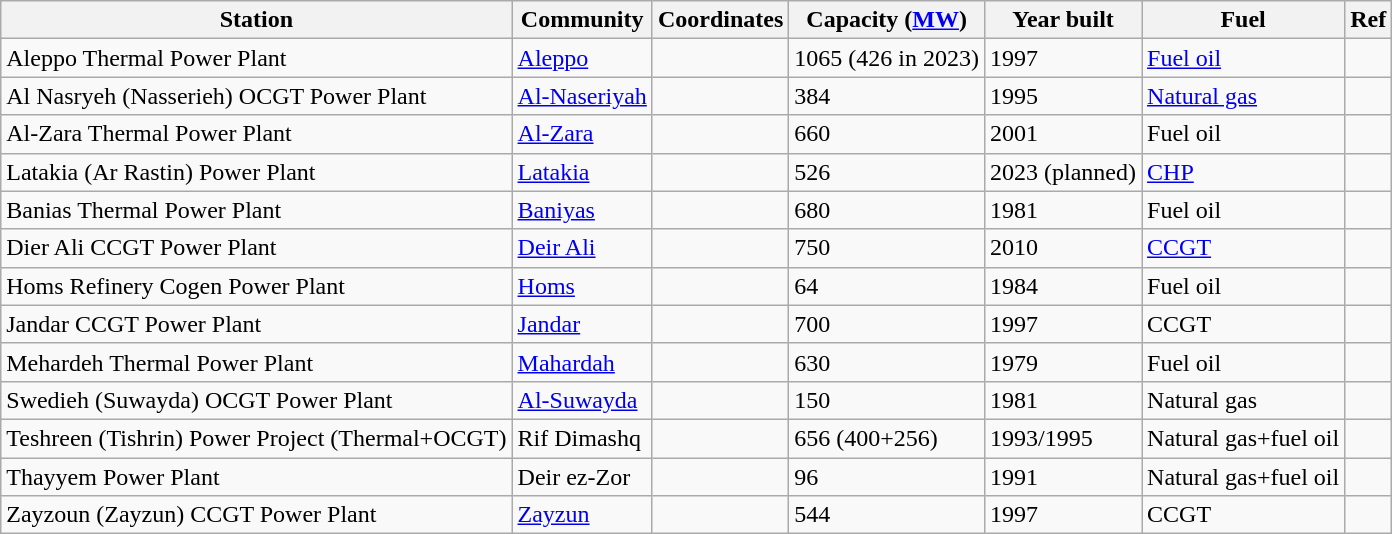<table class="wikitable sortable">
<tr>
<th>Station</th>
<th>Community</th>
<th>Coordinates</th>
<th>Capacity (<a href='#'>MW</a>)</th>
<th>Year built</th>
<th>Fuel</th>
<th>Ref</th>
</tr>
<tr>
<td>Aleppo Thermal Power Plant</td>
<td><a href='#'>Aleppo</a></td>
<td></td>
<td>1065 (426 in 2023)</td>
<td>1997</td>
<td><a href='#'>Fuel oil</a></td>
<td></td>
</tr>
<tr>
<td>Al Nasryeh (Nasserieh) OCGT Power Plant</td>
<td><a href='#'>Al-Naseriyah</a></td>
<td></td>
<td>384</td>
<td>1995</td>
<td><a href='#'>Natural gas</a></td>
<td></td>
</tr>
<tr>
<td>Al-Zara Thermal Power Plant</td>
<td><a href='#'>Al-Zara</a></td>
<td></td>
<td>660</td>
<td>2001</td>
<td>Fuel oil</td>
<td></td>
</tr>
<tr>
<td>Latakia (Ar Rastin) Power Plant</td>
<td><a href='#'>Latakia</a></td>
<td></td>
<td>526</td>
<td>2023 (planned)</td>
<td><a href='#'>CHP</a></td>
<td></td>
</tr>
<tr>
<td>Banias Thermal Power Plant</td>
<td><a href='#'>Baniyas</a></td>
<td></td>
<td>680</td>
<td>1981</td>
<td>Fuel oil</td>
<td></td>
</tr>
<tr>
<td>Dier Ali CCGT Power Plant</td>
<td><a href='#'>Deir Ali</a></td>
<td></td>
<td>750</td>
<td>2010</td>
<td><a href='#'>CCGT</a></td>
<td></td>
</tr>
<tr>
<td>Homs Refinery Cogen Power Plant</td>
<td><a href='#'>Homs</a></td>
<td></td>
<td>64</td>
<td>1984</td>
<td>Fuel oil</td>
<td></td>
</tr>
<tr>
<td>Jandar CCGT Power Plant</td>
<td><a href='#'>Jandar</a></td>
<td></td>
<td>700</td>
<td>1997</td>
<td>CCGT</td>
<td></td>
</tr>
<tr>
<td>Mehardeh Thermal Power Plant</td>
<td><a href='#'>Mahardah</a></td>
<td></td>
<td>630</td>
<td>1979</td>
<td>Fuel oil</td>
<td></td>
</tr>
<tr>
<td>Swedieh (Suwayda) OCGT Power Plant</td>
<td><a href='#'>Al-Suwayda</a></td>
<td></td>
<td>150</td>
<td>1981</td>
<td>Natural gas</td>
<td></td>
</tr>
<tr>
<td>Teshreen (Tishrin) Power Project (Thermal+OCGT)</td>
<td>Rif Dimashq</td>
<td></td>
<td>656 (400+256)</td>
<td>1993/1995</td>
<td>Natural gas+fuel oil</td>
<td></td>
</tr>
<tr>
<td>Thayyem Power Plant</td>
<td>Deir ez-Zor</td>
<td></td>
<td>96</td>
<td>1991</td>
<td>Natural gas+fuel oil</td>
<td></td>
</tr>
<tr>
<td>Zayzoun (Zayzun) CCGT Power Plant</td>
<td><a href='#'>Zayzun</a></td>
<td></td>
<td>544</td>
<td>1997</td>
<td>CCGT</td>
<td></td>
</tr>
</table>
